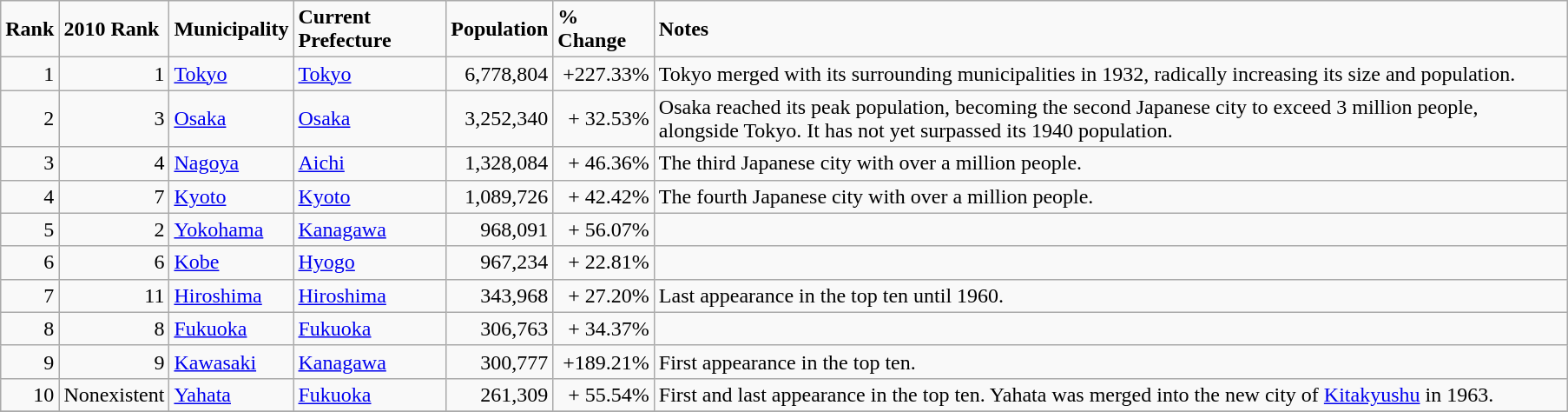<table class="wikitable" style="text-align:right; margin-right:60px">
<tr>
<td align=left><strong>Rank</strong></td>
<td align=left><strong>2010 Rank</strong></td>
<td align=left><strong>Municipality</strong></td>
<td align=left><strong>Current Prefecture</strong></td>
<td align=left><strong>Population</strong></td>
<td align=left><strong>% Change</strong></td>
<td align=left><strong>Notes</strong></td>
</tr>
<tr>
<td>1</td>
<td>1</td>
<td align=left><a href='#'>Tokyo</a></td>
<td align=left><a href='#'>Tokyo</a></td>
<td>6,778,804</td>
<td>+227.33%</td>
<td align=left>Tokyo merged with its surrounding municipalities in 1932, radically increasing its size and population.</td>
</tr>
<tr>
<td>2</td>
<td>3</td>
<td align=left><a href='#'>Osaka</a></td>
<td align=left><a href='#'>Osaka</a></td>
<td>3,252,340</td>
<td>+ 32.53%</td>
<td align=left>Osaka reached its peak population, becoming the second Japanese city to exceed 3 million people, alongside Tokyo. It has not yet surpassed its 1940 population.</td>
</tr>
<tr>
<td>3</td>
<td>4</td>
<td align=left><a href='#'>Nagoya</a></td>
<td align=left><a href='#'>Aichi</a></td>
<td>1,328,084</td>
<td>+ 46.36%</td>
<td align=left>The third Japanese city with over a million people.</td>
</tr>
<tr>
<td>4</td>
<td>7</td>
<td align=left><a href='#'>Kyoto</a></td>
<td align=left><a href='#'>Kyoto</a></td>
<td>1,089,726</td>
<td>+ 42.42%</td>
<td align=left>The fourth Japanese city with over a million people.</td>
</tr>
<tr>
<td>5</td>
<td>2</td>
<td align=left><a href='#'>Yokohama</a></td>
<td align=left><a href='#'>Kanagawa</a></td>
<td>968,091</td>
<td>+ 56.07%</td>
<td></td>
</tr>
<tr>
<td>6</td>
<td>6</td>
<td align=left><a href='#'>Kobe</a></td>
<td align=left><a href='#'>Hyogo</a></td>
<td>967,234</td>
<td>+ 22.81%</td>
<td></td>
</tr>
<tr>
<td>7</td>
<td>11</td>
<td align=left><a href='#'>Hiroshima</a></td>
<td align=left><a href='#'>Hiroshima</a></td>
<td>343,968</td>
<td>+ 27.20%</td>
<td align=left>Last appearance in the top ten until 1960.</td>
</tr>
<tr>
<td>8</td>
<td>8</td>
<td align=left><a href='#'>Fukuoka</a></td>
<td align=left><a href='#'>Fukuoka</a></td>
<td>306,763</td>
<td>+ 34.37%</td>
<td></td>
</tr>
<tr>
<td>9</td>
<td>9</td>
<td align=left><a href='#'>Kawasaki</a></td>
<td align=left><a href='#'>Kanagawa</a></td>
<td>300,777</td>
<td>+189.21%</td>
<td align=left>First appearance in the top ten.</td>
</tr>
<tr>
<td>10</td>
<td>Nonexistent</td>
<td align=left><a href='#'>Yahata</a></td>
<td align=left><a href='#'>Fukuoka</a></td>
<td>261,309</td>
<td>+ 55.54%</td>
<td align=left>First and last appearance in the top ten. Yahata was merged into the new city of <a href='#'>Kitakyushu</a> in 1963.</td>
</tr>
<tr>
</tr>
</table>
